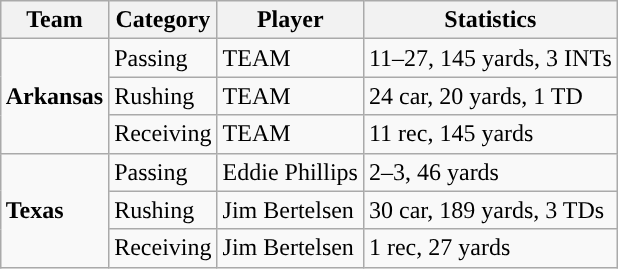<table class="wikitable" style="float: right;">
<tr>
<th>Team</th>
<th>Category</th>
<th>Player</th>
<th>Statistics</th>
</tr>
<tr>
<td rowspan=3><strong>Arkansas</strong></td>
<td>Passing</td>
<td>TEAM</td>
<td>11–27, 145 yards, 3 INTs</td>
</tr>
<tr>
<td>Rushing</td>
<td>TEAM</td>
<td>24 car, 20 yards, 1 TD</td>
</tr>
<tr>
<td>Receiving</td>
<td>TEAM</td>
<td>11 rec, 145 yards</td>
</tr>
<tr>
<td rowspan=3><strong>Texas</strong></td>
<td>Passing</td>
<td>Eddie Phillips</td>
<td>2–3, 46 yards</td>
</tr>
<tr>
<td>Rushing</td>
<td>Jim Bertelsen</td>
<td>30 car, 189 yards, 3 TDs</td>
</tr>
<tr>
<td>Receiving</td>
<td>Jim Bertelsen</td>
<td>1 rec, 27 yards</td>
</tr>
</table>
